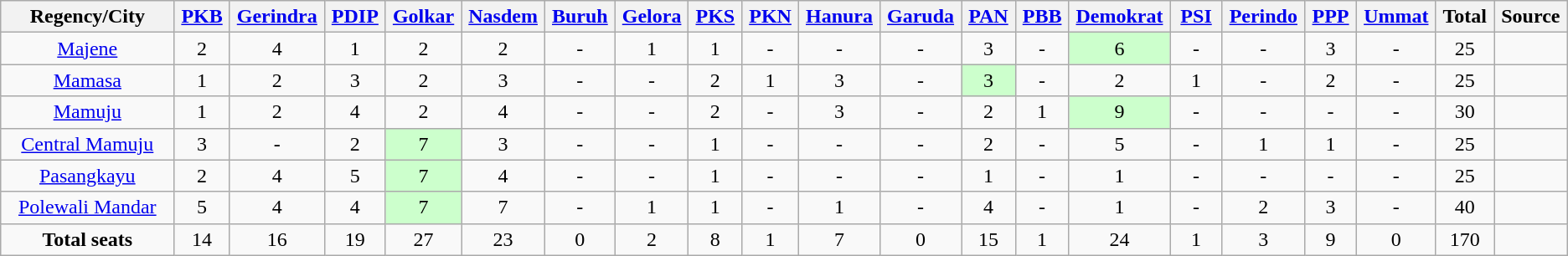<table class="wikitable sortable" style="text-align:center">
<tr>
<th scope=col width=10%>Regency/City</th>
<th scope=col width=3%><a href='#'>PKB</a></th>
<th scope=col width=3%><a href='#'>Gerindra</a></th>
<th scope=col width=3%><a href='#'>PDIP</a></th>
<th scope=col width=3%><a href='#'>Golkar</a></th>
<th scope=col width=3%><a href='#'>Nasdem</a></th>
<th scope=col width=3%><a href='#'>Buruh</a></th>
<th scope=col width=3%><a href='#'>Gelora</a></th>
<th scope=col width=3%><a href='#'>PKS</a></th>
<th scope=col width=3%><a href='#'>PKN</a></th>
<th scope=col width=3%><a href='#'>Hanura</a></th>
<th scope=col width=3%><a href='#'>Garuda</a></th>
<th scope=col width=3%><a href='#'>PAN</a></th>
<th scope=col width=3%><a href='#'>PBB</a></th>
<th scope=col width=3%><a href='#'>Demokrat</a></th>
<th scope=col width=3%><a href='#'>PSI</a></th>
<th scope=col width=3%><a href='#'>Perindo</a></th>
<th scope=col width=3%><a href='#'>PPP</a></th>
<th scope=col width=3%><a href='#'>Ummat</a></th>
<th scope=col width=3%>Total</th>
<th scope=col width=3%>Source</th>
</tr>
<tr>
<td><a href='#'>Majene</a></td>
<td>2</td>
<td>4</td>
<td>1</td>
<td>2</td>
<td>2</td>
<td>-</td>
<td>1</td>
<td>1</td>
<td>-</td>
<td>-</td>
<td>-</td>
<td>3</td>
<td>-</td>
<td style="background:#cfc;">6</td>
<td>-</td>
<td>-</td>
<td>3</td>
<td>-</td>
<td>25</td>
<td></td>
</tr>
<tr>
<td><a href='#'>Mamasa</a></td>
<td>1</td>
<td>2</td>
<td>3</td>
<td>2</td>
<td>3</td>
<td>-</td>
<td>-</td>
<td>2</td>
<td>1</td>
<td>3</td>
<td>-</td>
<td style="background:#cfc;">3</td>
<td>-</td>
<td>2</td>
<td>1</td>
<td>-</td>
<td>2</td>
<td>-</td>
<td>25</td>
<td></td>
</tr>
<tr>
<td><a href='#'>Mamuju</a></td>
<td>1</td>
<td>2</td>
<td>4</td>
<td>2</td>
<td>4</td>
<td>-</td>
<td>-</td>
<td>2</td>
<td>-</td>
<td>3</td>
<td>-</td>
<td>2</td>
<td>1</td>
<td style="background:#cfc;">9</td>
<td>-</td>
<td>-</td>
<td>-</td>
<td>-</td>
<td>30</td>
<td></td>
</tr>
<tr>
<td><a href='#'>Central Mamuju</a></td>
<td>3</td>
<td>-</td>
<td>2</td>
<td style="background:#cfc;">7</td>
<td>3</td>
<td>-</td>
<td>-</td>
<td>1</td>
<td>-</td>
<td>-</td>
<td>-</td>
<td>2</td>
<td>-</td>
<td>5</td>
<td>-</td>
<td>1</td>
<td>1</td>
<td>-</td>
<td>25</td>
<td></td>
</tr>
<tr>
<td><a href='#'>Pasangkayu</a></td>
<td>2</td>
<td>4</td>
<td>5</td>
<td style="background:#cfc;">7</td>
<td>4</td>
<td>-</td>
<td>-</td>
<td>1</td>
<td>-</td>
<td>-</td>
<td>-</td>
<td>1</td>
<td>-</td>
<td>1</td>
<td>-</td>
<td>-</td>
<td>-</td>
<td>-</td>
<td>25</td>
<td></td>
</tr>
<tr>
<td><a href='#'>Polewali Mandar</a></td>
<td>5</td>
<td>4</td>
<td>4</td>
<td style="background:#cfc;">7</td>
<td>7</td>
<td>-</td>
<td>1</td>
<td>1</td>
<td>-</td>
<td>1</td>
<td>-</td>
<td>4</td>
<td>-</td>
<td>1</td>
<td>-</td>
<td>2</td>
<td>3</td>
<td>-</td>
<td>40</td>
<td></td>
</tr>
<tr>
<td><strong>Total seats</strong></td>
<td>14</td>
<td>16</td>
<td>19</td>
<td>27</td>
<td>23</td>
<td>0</td>
<td>2</td>
<td>8</td>
<td>1</td>
<td>7</td>
<td>0</td>
<td>15</td>
<td>1</td>
<td>24</td>
<td>1</td>
<td>3</td>
<td>9</td>
<td>0</td>
<td>170</td>
</tr>
</table>
